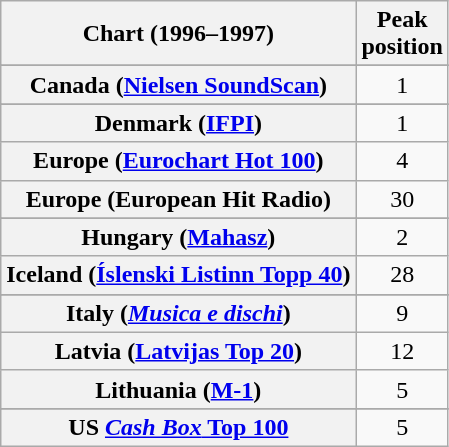<table class="wikitable sortable plainrowheaders">
<tr>
<th>Chart (1996–1997)</th>
<th>Peak<br>position</th>
</tr>
<tr>
</tr>
<tr>
</tr>
<tr>
</tr>
<tr>
</tr>
<tr>
</tr>
<tr>
<th scope="row">Canada (<a href='#'>Nielsen SoundScan</a>)</th>
<td align="center">1</td>
</tr>
<tr>
</tr>
<tr>
<th scope="row">Denmark (<a href='#'>IFPI</a>)</th>
<td align="center">1</td>
</tr>
<tr>
<th scope="row">Europe (<a href='#'>Eurochart Hot 100</a>)</th>
<td align="center">4</td>
</tr>
<tr>
<th scope="row">Europe (European Hit Radio)</th>
<td align="center">30</td>
</tr>
<tr>
</tr>
<tr>
</tr>
<tr>
</tr>
<tr>
<th scope="row">Hungary (<a href='#'>Mahasz</a>)</th>
<td align="center">2</td>
</tr>
<tr>
<th scope="row">Iceland (<a href='#'>Íslenski Listinn Topp 40</a>)</th>
<td align="center">28</td>
</tr>
<tr>
</tr>
<tr>
<th scope="row">Italy (<em><a href='#'>Musica e dischi</a></em>)</th>
<td align="center">9</td>
</tr>
<tr>
<th scope="row">Latvia (<a href='#'>Latvijas Top 20</a>)</th>
<td align="center">12</td>
</tr>
<tr>
<th scope="row">Lithuania (<a href='#'>M-1</a>)</th>
<td align="center">5</td>
</tr>
<tr>
</tr>
<tr>
</tr>
<tr>
</tr>
<tr>
</tr>
<tr>
</tr>
<tr>
</tr>
<tr>
</tr>
<tr>
</tr>
<tr>
</tr>
<tr>
</tr>
<tr>
</tr>
<tr>
</tr>
<tr>
</tr>
<tr>
<th scope="row">US <a href='#'><em>Cash Box</em> Top 100</a></th>
<td align="center">5</td>
</tr>
</table>
